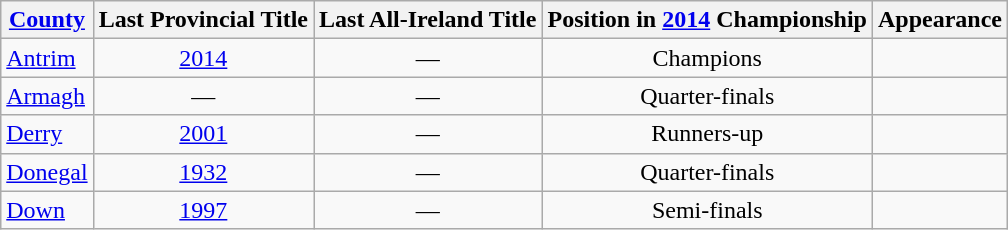<table class="wikitable sortable" style="text-align:center">
<tr>
<th><a href='#'>County</a></th>
<th>Last Provincial Title</th>
<th>Last All-Ireland Title</th>
<th>Position in <a href='#'>2014</a> Championship</th>
<th>Appearance</th>
</tr>
<tr>
<td style="text-align:left"> <a href='#'>Antrim</a></td>
<td><a href='#'>2014</a></td>
<td>—</td>
<td>Champions</td>
<td></td>
</tr>
<tr>
<td style="text-align:left"> <a href='#'>Armagh</a></td>
<td>—</td>
<td>—</td>
<td>Quarter-finals</td>
<td></td>
</tr>
<tr>
<td style="text-align:left"> <a href='#'>Derry</a></td>
<td><a href='#'>2001</a></td>
<td>—</td>
<td>Runners-up</td>
<td></td>
</tr>
<tr>
<td style="text-align:left"> <a href='#'>Donegal</a></td>
<td><a href='#'>1932</a></td>
<td>—</td>
<td>Quarter-finals</td>
<td></td>
</tr>
<tr>
<td style="text-align:left"> <a href='#'>Down</a></td>
<td><a href='#'>1997</a></td>
<td>—</td>
<td>Semi-finals</td>
<td></td>
</tr>
</table>
